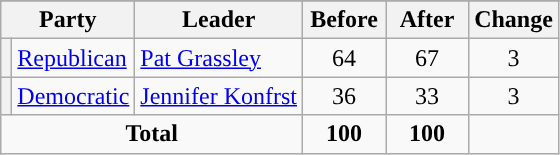<table class="wikitable" style="text-align:center;">
<tr>
</tr>
<tr>
<th colspan="2">Party</th>
<th>Leader</th>
<th style="width:3em">Before</th>
<th style="width:3em">After</th>
<th style="width:3em">Change</th>
</tr>
<tr>
<th style="background-color:"></th>
<td style="text-align:left;"><a href='#'>Republican</a></td>
<td style="text-align:left;"><a href='#'>Pat Grassley</a></td>
<td>64</td>
<td>67</td>
<td> 3</td>
</tr>
<tr>
<th style="background-color:"></th>
<td style="text-align:left;"><a href='#'>Democratic</a></td>
<td style="text-align:left;"><a href='#'>Jennifer Konfrst</a></td>
<td>36</td>
<td>33</td>
<td> 3</td>
</tr>
<tr>
<td colspan="3"><strong>Total</strong></td>
<td><strong>100</strong></td>
<td><strong>100</strong></td>
<td></td>
</tr>
</table>
